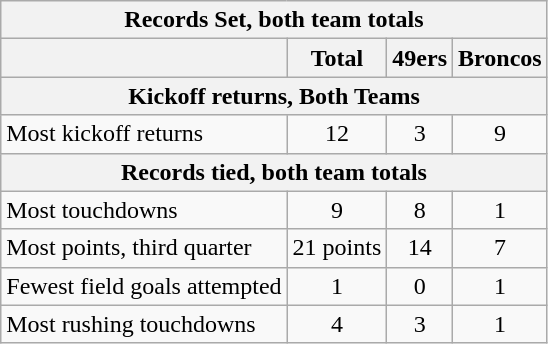<table class="wikitable">
<tr>
<th colspan=4>Records Set, both team totals</th>
</tr>
<tr>
<th></th>
<th>Total</th>
<th>49ers</th>
<th>Broncos</th>
</tr>
<tr>
<th colspan=4>Kickoff returns, Both Teams</th>
</tr>
<tr align=center>
<td align=left>Most kickoff returns</td>
<td>12</td>
<td>3</td>
<td>9</td>
</tr>
<tr>
<th colspan=4>Records tied, both team totals</th>
</tr>
<tr align=center>
<td align=left>Most touchdowns</td>
<td>9</td>
<td>8</td>
<td>1</td>
</tr>
<tr align=center>
<td align=left>Most points, third quarter</td>
<td>21 points</td>
<td>14</td>
<td>7</td>
</tr>
<tr align=center>
<td align=left>Fewest field goals attempted</td>
<td>1</td>
<td>0</td>
<td>1</td>
</tr>
<tr align=center>
<td align=left>Most rushing touchdowns</td>
<td>4</td>
<td>3</td>
<td>1</td>
</tr>
</table>
